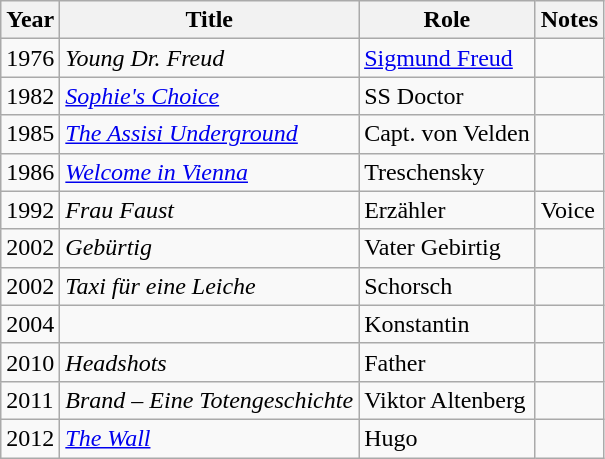<table class="wikitable">
<tr>
<th>Year</th>
<th>Title</th>
<th>Role</th>
<th>Notes</th>
</tr>
<tr>
<td>1976</td>
<td><em>Young Dr. Freud</em></td>
<td><a href='#'>Sigmund Freud</a></td>
<td></td>
</tr>
<tr>
<td>1982</td>
<td><em><a href='#'>Sophie's Choice</a></em></td>
<td>SS Doctor</td>
<td></td>
</tr>
<tr>
<td>1985</td>
<td><em><a href='#'>The Assisi Underground</a></em></td>
<td>Capt. von Velden</td>
<td></td>
</tr>
<tr>
<td>1986</td>
<td><em><a href='#'>Welcome in Vienna</a></em></td>
<td>Treschensky</td>
<td></td>
</tr>
<tr>
<td>1992</td>
<td><em>Frau Faust</em></td>
<td>Erzähler</td>
<td>Voice</td>
</tr>
<tr>
<td>2002</td>
<td><em>Gebürtig</em></td>
<td>Vater Gebirtig</td>
<td></td>
</tr>
<tr>
<td>2002</td>
<td><em>Taxi für eine Leiche</em></td>
<td>Schorsch</td>
<td></td>
</tr>
<tr>
<td>2004</td>
<td><em></em></td>
<td>Konstantin</td>
<td></td>
</tr>
<tr>
<td>2010</td>
<td><em>Headshots</em></td>
<td>Father</td>
<td></td>
</tr>
<tr>
<td>2011</td>
<td><em>Brand – Eine Totengeschichte</em></td>
<td>Viktor Altenberg</td>
<td></td>
</tr>
<tr>
<td>2012</td>
<td><em><a href='#'>The Wall</a></em></td>
<td>Hugo</td>
<td></td>
</tr>
</table>
